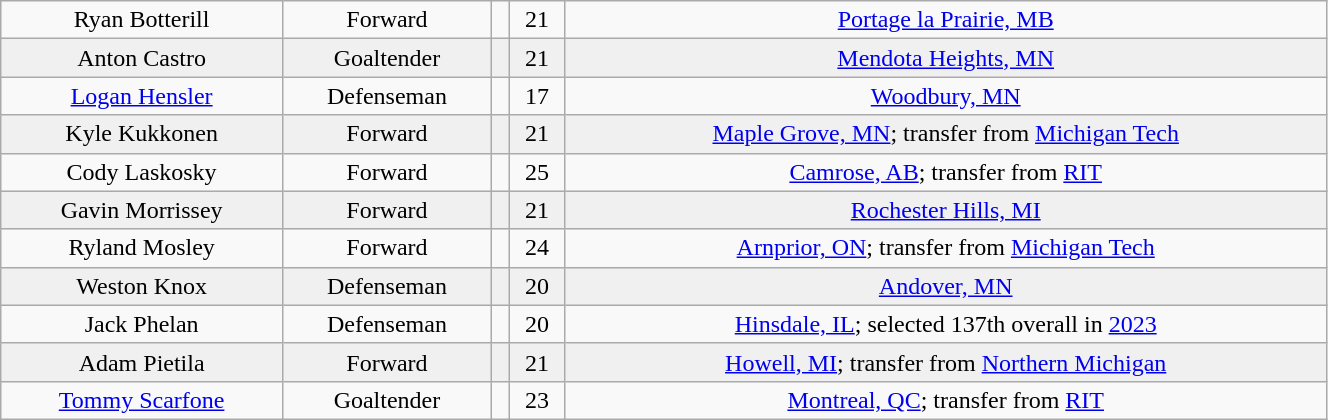<table class="wikitable" width="70%">
<tr align="center" bgcolor="">
<td>Ryan Botterill</td>
<td>Forward</td>
<td></td>
<td>21</td>
<td><a href='#'>Portage la Prairie, MB</a></td>
</tr>
<tr align="center" bgcolor="f0f0f0">
<td>Anton Castro</td>
<td>Goaltender</td>
<td></td>
<td>21</td>
<td><a href='#'>Mendota Heights, MN</a></td>
</tr>
<tr align="center" bgcolor="">
<td><a href='#'>Logan Hensler</a></td>
<td>Defenseman</td>
<td></td>
<td>17</td>
<td><a href='#'>Woodbury, MN</a></td>
</tr>
<tr align="center" bgcolor="f0f0f0">
<td>Kyle Kukkonen</td>
<td>Forward</td>
<td></td>
<td>21</td>
<td><a href='#'>Maple Grove, MN</a>; transfer from <a href='#'>Michigan Tech</a></td>
</tr>
<tr align="center" bgcolor="">
<td>Cody Laskosky</td>
<td>Forward</td>
<td></td>
<td>25</td>
<td><a href='#'>Camrose, AB</a>; transfer from <a href='#'>RIT</a></td>
</tr>
<tr align="center" bgcolor="f0f0f0">
<td>Gavin Morrissey</td>
<td>Forward</td>
<td></td>
<td>21</td>
<td><a href='#'>Rochester Hills, MI</a></td>
</tr>
<tr align="center" bgcolor="">
<td>Ryland Mosley</td>
<td>Forward</td>
<td></td>
<td>24</td>
<td><a href='#'>Arnprior, ON</a>; transfer from <a href='#'>Michigan Tech</a></td>
</tr>
<tr align="center" bgcolor="f0f0f0">
<td>Weston Knox</td>
<td>Defenseman</td>
<td></td>
<td>20</td>
<td><a href='#'>Andover, MN</a></td>
</tr>
<tr align="center" bgcolor="">
<td>Jack Phelan</td>
<td>Defenseman</td>
<td></td>
<td>20</td>
<td><a href='#'>Hinsdale, IL</a>; selected 137th overall in <a href='#'>2023</a></td>
</tr>
<tr align="center" bgcolor="f0f0f0">
<td>Adam Pietila</td>
<td>Forward</td>
<td></td>
<td>21</td>
<td><a href='#'>Howell, MI</a>; transfer from <a href='#'>Northern Michigan</a></td>
</tr>
<tr align="center" bgcolor="">
<td><a href='#'>Tommy Scarfone</a></td>
<td>Goaltender</td>
<td></td>
<td>23</td>
<td><a href='#'>Montreal, QC</a>; transfer from <a href='#'>RIT</a></td>
</tr>
</table>
